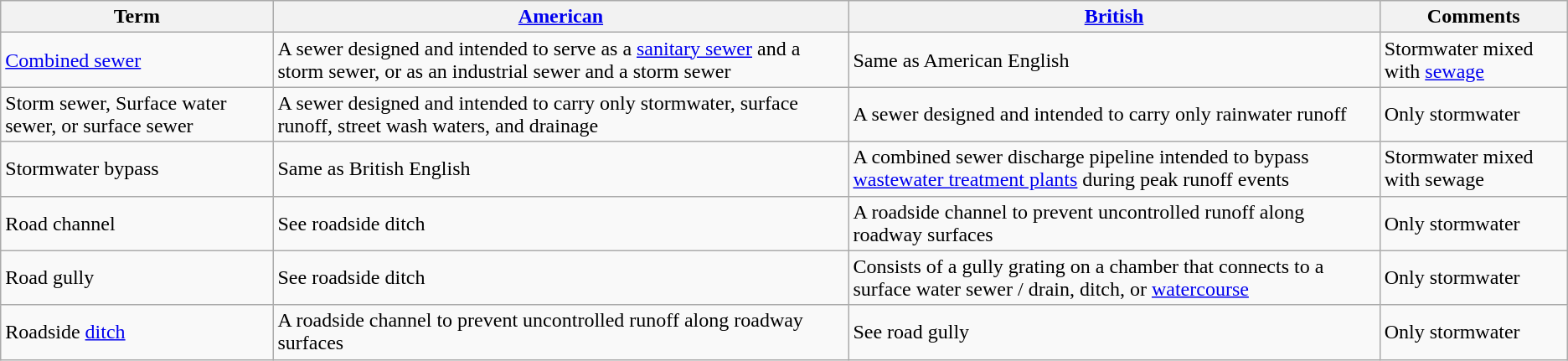<table class="wikitable">
<tr>
<th>Term</th>
<th><a href='#'>American</a></th>
<th><a href='#'>British</a></th>
<th>Comments</th>
</tr>
<tr>
<td><a href='#'>Combined sewer</a></td>
<td>A sewer designed and intended to serve as a <a href='#'>sanitary sewer</a> and a storm sewer, or as an industrial sewer and a storm sewer</td>
<td>Same as American English</td>
<td>Stormwater mixed with <a href='#'>sewage</a></td>
</tr>
<tr>
<td>Storm sewer, Surface water sewer, or surface sewer</td>
<td>A sewer designed and intended to carry only stormwater, surface runoff, street wash waters, and drainage</td>
<td>A sewer designed and intended to carry only rainwater runoff</td>
<td>Only stormwater</td>
</tr>
<tr>
<td>Stormwater bypass</td>
<td>Same as British English</td>
<td>A combined sewer discharge pipeline intended to bypass <a href='#'>wastewater treatment plants</a> during peak runoff events</td>
<td>Stormwater mixed with sewage</td>
</tr>
<tr>
<td>Road channel</td>
<td>See roadside ditch</td>
<td>A roadside channel to prevent uncontrolled runoff along roadway surfaces</td>
<td>Only stormwater</td>
</tr>
<tr>
<td>Road gully</td>
<td>See roadside ditch</td>
<td>Consists of a gully grating on a chamber that connects to a surface water sewer / drain, ditch, or <a href='#'>watercourse</a></td>
<td>Only stormwater</td>
</tr>
<tr>
<td>Roadside <a href='#'>ditch</a></td>
<td>A roadside channel to prevent uncontrolled runoff along roadway surfaces</td>
<td>See road gully</td>
<td>Only stormwater</td>
</tr>
</table>
